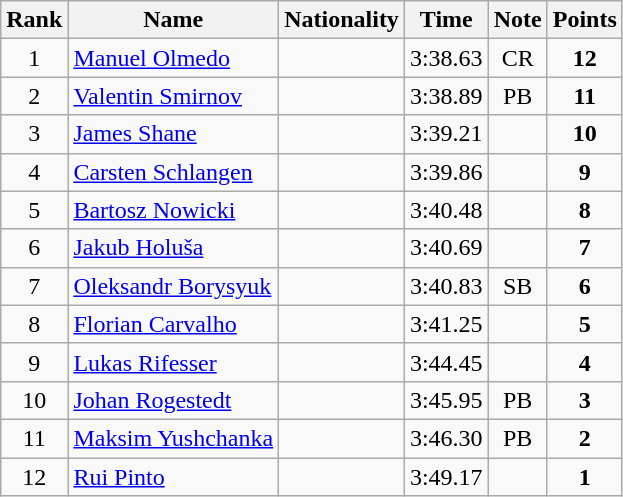<table class="wikitable sortable" style="text-align:center">
<tr>
<th>Rank</th>
<th>Name</th>
<th>Nationality</th>
<th>Time</th>
<th>Note</th>
<th>Points</th>
</tr>
<tr>
<td>1</td>
<td align=left><a href='#'>Manuel Olmedo</a></td>
<td align=left></td>
<td>3:38.63</td>
<td>CR</td>
<td><strong>12</strong></td>
</tr>
<tr>
<td>2</td>
<td align=left><a href='#'>Valentin Smirnov</a></td>
<td align=left></td>
<td>3:38.89</td>
<td>PB</td>
<td><strong>11</strong></td>
</tr>
<tr>
<td>3</td>
<td align=left><a href='#'>James Shane</a></td>
<td align=left></td>
<td>3:39.21</td>
<td></td>
<td><strong>10</strong></td>
</tr>
<tr>
<td>4</td>
<td align=left><a href='#'>Carsten Schlangen</a></td>
<td align=left></td>
<td>3:39.86</td>
<td></td>
<td><strong>9</strong></td>
</tr>
<tr>
<td>5</td>
<td align=left><a href='#'>Bartosz Nowicki</a></td>
<td align=left></td>
<td>3:40.48</td>
<td></td>
<td><strong>8</strong></td>
</tr>
<tr>
<td>6</td>
<td align=left><a href='#'>Jakub Holuša</a></td>
<td align=left></td>
<td>3:40.69</td>
<td></td>
<td><strong>7</strong></td>
</tr>
<tr>
<td>7</td>
<td align=left><a href='#'>Oleksandr Borysyuk</a></td>
<td align=left></td>
<td>3:40.83</td>
<td>SB</td>
<td><strong>6</strong></td>
</tr>
<tr>
<td>8</td>
<td align=left><a href='#'>Florian Carvalho</a></td>
<td align=left></td>
<td>3:41.25</td>
<td></td>
<td><strong>5</strong></td>
</tr>
<tr>
<td>9</td>
<td align=left><a href='#'>Lukas Rifesser</a></td>
<td align=left></td>
<td>3:44.45</td>
<td></td>
<td><strong>4</strong></td>
</tr>
<tr>
<td>10</td>
<td align=left><a href='#'>Johan Rogestedt</a></td>
<td align=left></td>
<td>3:45.95</td>
<td>PB</td>
<td><strong>3</strong></td>
</tr>
<tr>
<td>11</td>
<td align=left><a href='#'>Maksim Yushchanka</a></td>
<td align=left></td>
<td>3:46.30</td>
<td>PB</td>
<td><strong>2</strong></td>
</tr>
<tr>
<td>12</td>
<td align=left><a href='#'>Rui Pinto</a></td>
<td align=left></td>
<td>3:49.17</td>
<td></td>
<td><strong>1</strong></td>
</tr>
</table>
